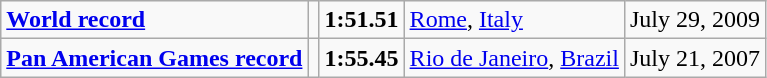<table class="wikitable">
<tr>
<td><strong><a href='#'>World record</a></strong></td>
<td></td>
<td><strong>1:51.51</strong></td>
<td><a href='#'>Rome</a>, <a href='#'>Italy</a></td>
<td>July 29, 2009</td>
</tr>
<tr>
<td><strong><a href='#'>Pan American Games record</a></strong></td>
<td></td>
<td><strong>1:55.45</strong></td>
<td><a href='#'>Rio de Janeiro</a>, <a href='#'>Brazil</a></td>
<td>July 21, 2007</td>
</tr>
</table>
